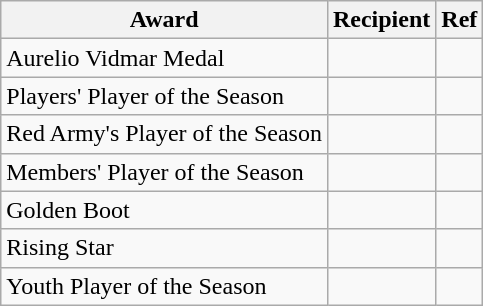<table class="wikitable sortable">
<tr>
<th>Award</th>
<th>Recipient</th>
<th>Ref</th>
</tr>
<tr>
<td>Aurelio Vidmar Medal</td>
<td></td>
<td align=center></td>
</tr>
<tr>
<td>Players' Player of the Season</td>
<td></td>
<td align=center></td>
</tr>
<tr>
<td>Red Army's Player of the Season</td>
<td></td>
<td align=center></td>
</tr>
<tr>
<td>Members' Player of the Season</td>
<td></td>
<td align=center></td>
</tr>
<tr>
<td>Golden Boot</td>
<td></td>
<td align=center></td>
</tr>
<tr>
<td>Rising Star</td>
<td></td>
<td align=center></td>
</tr>
<tr>
<td>Youth Player of the Season</td>
<td></td>
<td align=center></td>
</tr>
</table>
